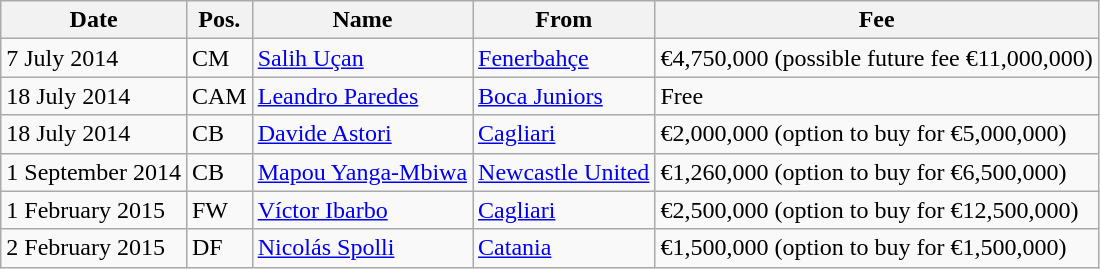<table class="wikitable">
<tr>
<th>Date</th>
<th>Pos.</th>
<th>Name</th>
<th>From</th>
<th>Fee</th>
</tr>
<tr>
<td>7 July 2014</td>
<td>CM</td>
<td> <a href='#'>Salih Uçan</a></td>
<td> <a href='#'>Fenerbahçe</a></td>
<td>€4,750,000 (possible future fee €11,000,000)</td>
</tr>
<tr>
<td>18 July 2014</td>
<td>CAM</td>
<td> <a href='#'>Leandro Paredes</a></td>
<td> <a href='#'>Boca Juniors</a></td>
<td>Free</td>
</tr>
<tr>
<td>18 July 2014</td>
<td>CB</td>
<td> <a href='#'>Davide Astori</a></td>
<td> <a href='#'>Cagliari</a></td>
<td>€2,000,000 (option to buy for €5,000,000)</td>
</tr>
<tr>
<td>1 September 2014</td>
<td>CB</td>
<td> <a href='#'>Mapou Yanga-Mbiwa</a></td>
<td> <a href='#'>Newcastle United</a></td>
<td>€1,260,000 (option to buy for €6,500,000)</td>
</tr>
<tr>
<td>1 February 2015</td>
<td>FW</td>
<td> <a href='#'>Víctor Ibarbo</a></td>
<td> <a href='#'>Cagliari</a></td>
<td>€2,500,000 (option to buy for €12,500,000)</td>
</tr>
<tr>
<td>2 February 2015</td>
<td>DF</td>
<td> <a href='#'>Nicolás Spolli</a></td>
<td> <a href='#'>Catania</a></td>
<td>€1,500,000 (option to buy for €1,500,000)</td>
</tr>
</table>
